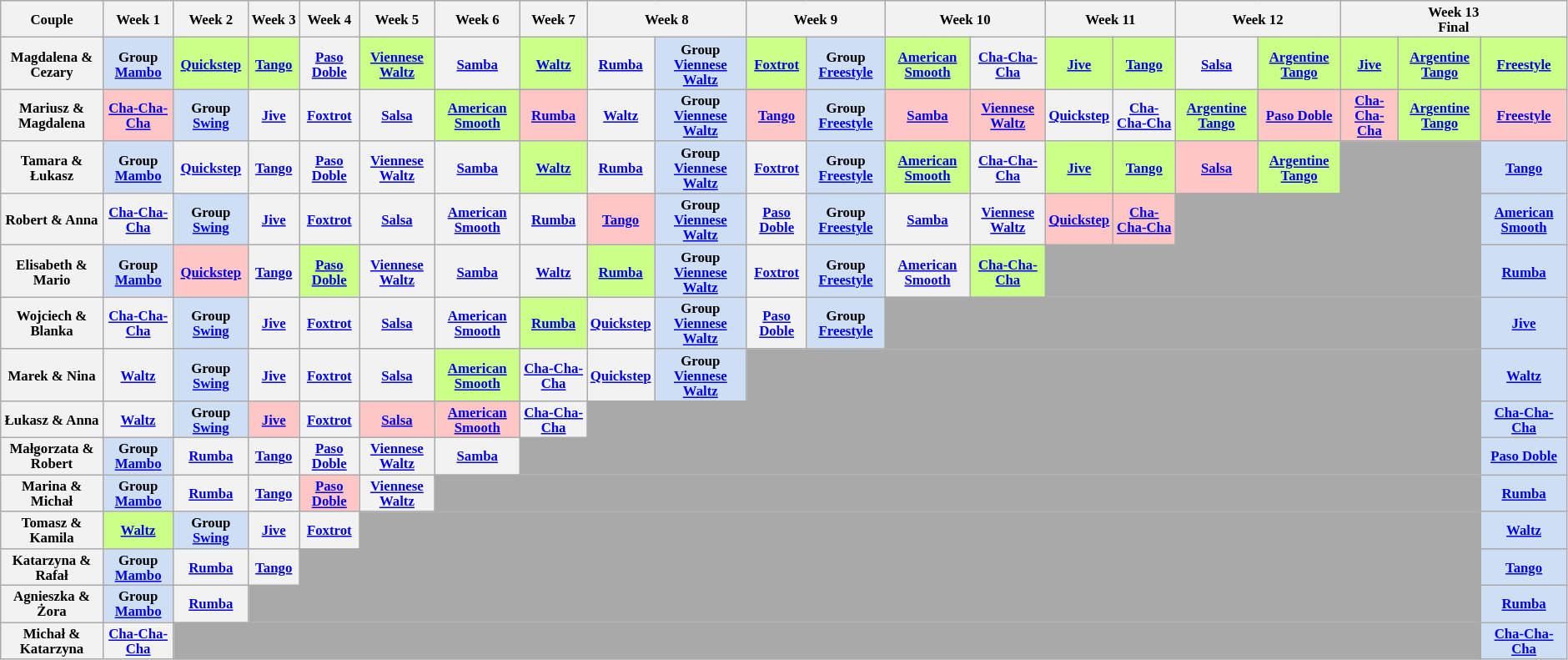<table class="wikitable" style="font-size:70%; text-align:center">
<tr>
<th>Couple</th>
<th>Week 1</th>
<th>Week 2</th>
<th>Week 3</th>
<th>Week 4</th>
<th>Week 5</th>
<th>Week 6</th>
<th>Week 7</th>
<th colspan=2>Week 8</th>
<th colspan=2>Week 9</th>
<th colspan=2>Week 10</th>
<th colspan=2>Week 11</th>
<th colspan=2>Week 12</th>
<th colspan=3>Week 13<br>Final</th>
</tr>
<tr>
<th>Magdalena & Cezary</th>
<th style="background:#CEDEF4;">Group <a href='#'>Mambo</a></th>
<th style="background:#ccff88;"><a href='#'>Quickstep</a></th>
<th style="background:#ccff88;"><a href='#'>Tango</a></th>
<th><a href='#'>Paso Doble</a></th>
<th style="background:#ccff88;"><a href='#'>Viennese Waltz</a></th>
<th><a href='#'>Samba</a></th>
<th style="background:#ccff88;"><a href='#'>Waltz</a></th>
<th><a href='#'>Rumba</a></th>
<th style="background:#CEDEF4;">Group <a href='#'>Viennese Waltz</a></th>
<th style="background:#ccff88;"><a href='#'>Foxtrot</a></th>
<th style="background:#CEDEF4;">Group <a href='#'>Freestyle</a></th>
<th style="background:#ccff88;"><a href='#'>American Smooth</a></th>
<th><a href='#'>Cha-Cha-Cha</a></th>
<th style="background:#ccff88;"><a href='#'>Jive</a></th>
<th style="background:#ccff88;"><a href='#'>Tango</a></th>
<th><a href='#'>Salsa</a></th>
<th style="background:#ccff88;"><a href='#'>Argentine Tango</a></th>
<th style="background:#ccff88;"><a href='#'>Jive</a></th>
<th style="background:#ccff88;"><a href='#'>Argentine Tango</a></th>
<th style="background:#ccff88;"><a href='#'>Freestyle</a></th>
</tr>
<tr>
<th>Mariusz & Magdalena</th>
<th style="background:#ffc6c6;"><a href='#'>Cha-Cha-Cha</a></th>
<th style="background:#CEDEF4;">Group <a href='#'>Swing</a></th>
<th><a href='#'>Jive</a></th>
<th><a href='#'>Foxtrot</a></th>
<th><a href='#'>Salsa</a></th>
<th style="background:#ccff88;"><a href='#'>American Smooth</a></th>
<th style="background:#ffc6c6;"><a href='#'>Rumba</a></th>
<th><a href='#'>Waltz</a></th>
<th style="background:#CEDEF4;">Group <a href='#'>Viennese Waltz</a></th>
<th style="background:#ffc6c6;"><a href='#'>Tango</a></th>
<th style="background:#CEDEF4;">Group <a href='#'>Freestyle</a></th>
<th style="background:#ffc6c6;"><a href='#'>Samba</a></th>
<th style="background:#ffc6c6;"><a href='#'>Viennese Waltz</a></th>
<th><a href='#'>Quickstep</a></th>
<th><a href='#'>Cha-Cha-Cha</a></th>
<th style="background:#ccff88;"><a href='#'>Argentine Tango</a></th>
<th style="background:#ffc6c6;"><a href='#'>Paso Doble</a></th>
<th style="background:#ffc6c6;"><a href='#'>Cha-Cha-Cha</a></th>
<th style="background:#ccff88;"><a href='#'>Argentine Tango</a></th>
<th style="background:#ffc6c6;"><a href='#'>Freestyle</a></th>
</tr>
<tr>
<th>Tamara & Łukasz</th>
<th style="background:#CEDEF4;">Group <a href='#'>Mambo</a></th>
<th><a href='#'>Quickstep</a></th>
<th><a href='#'>Tango</a></th>
<th><a href='#'>Paso Doble</a></th>
<th><a href='#'>Viennese Waltz</a></th>
<th><a href='#'>Samba</a></th>
<th style="background:#ccff88;"><a href='#'>Waltz</a></th>
<th><a href='#'>Rumba</a></th>
<th style="background:#CEDEF4;">Group <a href='#'>Viennese Waltz</a></th>
<th><a href='#'>Foxtrot</a></th>
<th style="background:#CEDEF4;">Group <a href='#'>Freestyle</a></th>
<th style="background:#ccff88;"><a href='#'>American Smooth</a></th>
<th><a href='#'>Cha-Cha-Cha</a></th>
<th style="background:#ccff88;"><a href='#'>Jive</a></th>
<th style="background:#ccff88;"><a href='#'>Tango</a></th>
<th style="background:#ffc6c6;"><a href='#'>Salsa</a></th>
<th style="background:#ccff88;"><a href='#'>Argentine Tango</a></th>
<th style="background:darkgrey" colspan=2></th>
<th style="background:#CEDEF4;"><a href='#'>Tango</a></th>
</tr>
<tr>
<th>Robert & Anna</th>
<th><a href='#'>Cha-Cha-Cha</a></th>
<th style="background:#CEDEF4;">Group <a href='#'>Swing</a></th>
<th><a href='#'>Jive</a></th>
<th><a href='#'>Foxtrot</a></th>
<th><a href='#'>Salsa</a></th>
<th><a href='#'>American Smooth</a></th>
<th><a href='#'>Rumba</a></th>
<th style="background:#ffc6c6;"><a href='#'>Tango</a></th>
<th style="background:#CEDEF4;">Group <a href='#'>Viennese Waltz</a></th>
<th><a href='#'>Paso Doble</a></th>
<th style="background:#CEDEF4;">Group <a href='#'>Freestyle</a></th>
<th><a href='#'>Samba</a></th>
<th><a href='#'>Viennese Waltz</a></th>
<th style="background:#ffc6c6;"><a href='#'>Quickstep</a></th>
<th style="background:#ffc6c6;"><a href='#'>Cha-Cha-Cha</a></th>
<th style="background:darkgrey" colspan="4"></th>
<th style="background:#CEDEF4;"><a href='#'>American Smooth</a></th>
</tr>
<tr>
<th>Elisabeth & Mario</th>
<th style="background:#CEDEF4;">Group <a href='#'>Mambo</a></th>
<th style="background:#ffc6c6;"><a href='#'>Quickstep</a></th>
<th><a href='#'>Tango</a></th>
<th style="background:#ccff88;"><a href='#'>Paso Doble</a></th>
<th><a href='#'>Viennese Waltz</a></th>
<th><a href='#'>Samba</a></th>
<th><a href='#'>Waltz</a></th>
<th style="background:#ccff88;"><a href='#'>Rumba</a></th>
<th style="background:#CEDEF4;">Group <a href='#'>Viennese Waltz</a></th>
<th><a href='#'>Foxtrot</a></th>
<th style="background:#CEDEF4;">Group <a href='#'>Freestyle</a></th>
<th><a href='#'>American Smooth</a></th>
<th style="background:#ccff88;"><a href='#'>Cha-Cha-Cha</a></th>
<th style="background:darkgrey" colspan="6"></th>
<th style="background:#CEDEF4;"><a href='#'>Rumba</a></th>
</tr>
<tr>
<th>Wojciech & Blanka</th>
<th><a href='#'>Cha-Cha-Cha</a></th>
<th style="background:#CEDEF4;">Group <a href='#'>Swing</a></th>
<th><a href='#'>Jive</a></th>
<th><a href='#'>Foxtrot</a></th>
<th><a href='#'>Salsa</a></th>
<th><a href='#'>American Smooth</a></th>
<th style="background:#ccff88;"><a href='#'>Rumba</a></th>
<th><a href='#'>Quickstep</a></th>
<th style="background:#CEDEF4;">Group <a href='#'>Viennese Waltz</a></th>
<th><a href='#'>Paso Doble</a></th>
<th style="background:#CEDEF4;">Group <a href='#'>Freestyle</a></th>
<th style="background:darkgrey" colspan="8"></th>
<th style="background:#CEDEF4;"><a href='#'>Jive</a></th>
</tr>
<tr>
<th>Marek & Nina</th>
<th><a href='#'>Waltz</a></th>
<th style="background:#CEDEF4;">Group <a href='#'>Swing</a></th>
<th><a href='#'>Jive</a></th>
<th><a href='#'>Foxtrot</a></th>
<th><a href='#'>Salsa</a></th>
<th style="background:#ccff88;"><a href='#'>American Smooth</a></th>
<th><a href='#'>Cha-Cha-Cha</a></th>
<th><a href='#'>Quickstep</a></th>
<th style="background:#CEDEF4;">Group <a href='#'>Viennese Waltz</a></th>
<th style="background:darkgrey" colspan="10"></th>
<th style="background:#CEDEF4;"><a href='#'>Waltz</a></th>
</tr>
<tr>
<th>Łukasz & Anna</th>
<th><a href='#'>Waltz</a></th>
<th style="background:#CEDEF4;">Group <a href='#'>Swing</a></th>
<th style="background:#ffc6c6;"><a href='#'>Jive</a></th>
<th><a href='#'>Foxtrot</a></th>
<th style="background:#ffc6c6;"><a href='#'>Salsa</a></th>
<th style="background:#ffc6c6;"><a href='#'>American Smooth</a></th>
<th><a href='#'>Cha-Cha-Cha</a></th>
<th style="background:darkgrey" colspan="12"></th>
<th style="background:#CEDEF4;"><a href='#'>Cha-Cha-Cha</a></th>
</tr>
<tr>
<th>Małgorzata & Robert</th>
<th style="background:#CEDEF4;">Group <a href='#'>Mambo</a></th>
<th><a href='#'>Rumba</a></th>
<th><a href='#'>Tango</a></th>
<th><a href='#'>Paso Doble</a></th>
<th><a href='#'>Viennese Waltz</a></th>
<th><a href='#'>Samba</a></th>
<th style="background:darkgrey" colspan="13"></th>
<th style="background:#CEDEF4;"><a href='#'>Paso Doble</a></th>
</tr>
<tr>
<th>Marina & Michał</th>
<th style="background:#CEDEF4;">Group <a href='#'>Mambo</a></th>
<th><a href='#'>Rumba</a></th>
<th><a href='#'>Tango</a></th>
<th style="background:#ffc6c6;"><a href='#'>Paso Doble</a></th>
<th><a href='#'>Viennese Waltz</a></th>
<th style="background:darkgrey" colspan="14"></th>
<th style="background:#CEDEF4;"><a href='#'>Rumba</a></th>
</tr>
<tr>
<th>Tomasz & Kamila</th>
<th style="background:#ccff88;"><a href='#'>Waltz</a></th>
<th style="background:#CEDEF4;">Group <a href='#'>Swing</a></th>
<th><a href='#'>Jive</a></th>
<th><a href='#'>Foxtrot</a></th>
<th style="background:darkgrey" colspan="15"></th>
<th style="background:#CEDEF4;"><a href='#'>Waltz</a></th>
</tr>
<tr>
<th>Katarzyna & Rafał</th>
<th style="background:#CEDEF4;">Group <a href='#'>Mambo</a></th>
<th><a href='#'>Rumba</a></th>
<th><a href='#'>Tango</a></th>
<th style="background:darkgrey" colspan="16"></th>
<th style="background:#CEDEF4;"><a href='#'>Tango</a></th>
</tr>
<tr>
<th>Agnieszka & Żora</th>
<th style="background:#CEDEF4;">Group <a href='#'>Mambo</a></th>
<th><a href='#'>Rumba</a></th>
<th style="background:darkgrey" colspan="17"></th>
<th style="background:#CEDEF4;"><a href='#'>Rumba</a></th>
</tr>
<tr>
<th>Michał & Katarzyna</th>
<th><a href='#'>Cha-Cha-Cha</a></th>
<th style="background:darkgrey" colspan="18"></th>
<th style="background:#CEDEF4;"><a href='#'>Cha-Cha-Cha</a></th>
</tr>
</table>
